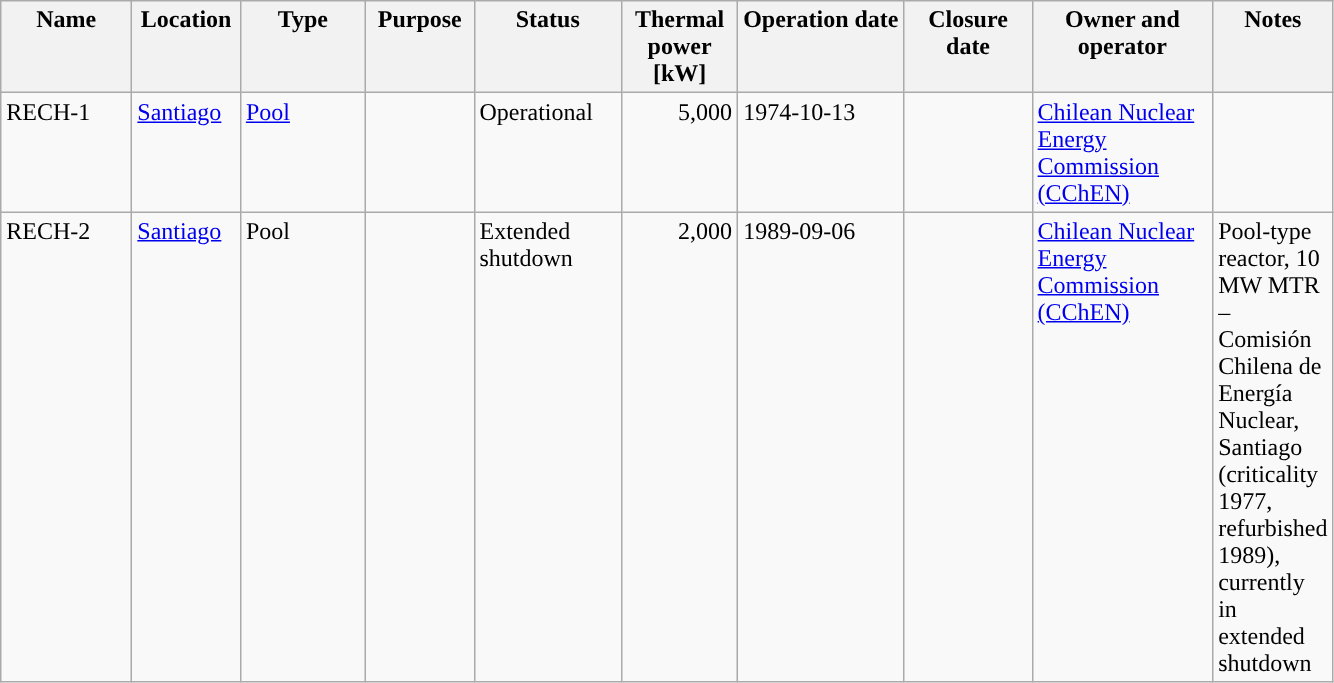<table class="wikitable" >
<tr valign="top">
<th width="80">Name</th>
<th width="65">Location</th>
<th width="76">Type</th>
<th width="65">Purpose</th>
<th width="91">Status</th>
<th width="70“">Thermal power [kW]</th>
<th width=„67“>Operation date</th>
<th width="78“">Closure date</th>
<th width="113“">Owner and operator</th>
<th width="65">Notes</th>
</tr>
<tr valign="top">
<td>RECH-1</td>
<td><a href='#'>Santiago</a></td>
<td><a href='#'>Pool</a></td>
<td></td>
<td>Operational</td>
<td align="right">5,000</td>
<td>1974-10-13</td>
<td></td>
<td><a href='#'>Chilean Nuclear Energy Commission (CChEN)</a></td>
<td></td>
</tr>
<tr valign="top">
<td>RECH-2</td>
<td><a href='#'>Santiago</a></td>
<td>Pool</td>
<td></td>
<td>Extended shutdown</td>
<td align="right">2,000</td>
<td>1989-09-06</td>
<td></td>
<td><a href='#'>Chilean Nuclear Energy Commission (CChEN)</a></td>
<td>Pool-type reactor, 10 MW MTR – Comisión Chilena de Energía Nuclear, Santiago (criticality 1977, refurbished 1989), currently in extended shutdown</td>
</tr>
</table>
